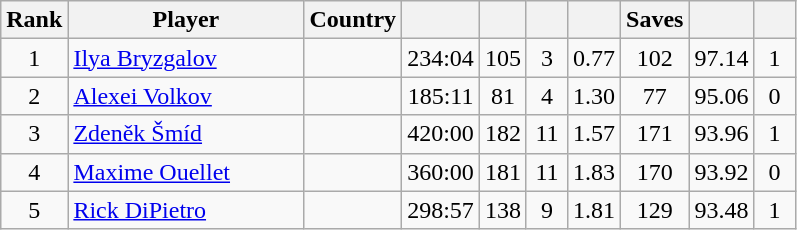<table class="wikitable sortable" style="text-align: center;">
<tr>
<th width=30>Rank</th>
<th width=150>Player</th>
<th>Country</th>
<th width=20></th>
<th width=20></th>
<th width=20></th>
<th width=20></th>
<th width=20>Saves</th>
<th width=20></th>
<th width=20></th>
</tr>
<tr>
<td>1</td>
<td align=left><a href='#'>Ilya Bryzgalov</a></td>
<td align=left></td>
<td>234:04</td>
<td>105</td>
<td>3</td>
<td>0.77</td>
<td>102</td>
<td>97.14</td>
<td>1</td>
</tr>
<tr>
<td>2</td>
<td align=left><a href='#'>Alexei Volkov</a></td>
<td align=left></td>
<td>185:11</td>
<td>81</td>
<td>4</td>
<td>1.30</td>
<td>77</td>
<td>95.06</td>
<td>0</td>
</tr>
<tr>
<td>3</td>
<td align=left><a href='#'>Zdeněk Šmíd</a></td>
<td align=left></td>
<td>420:00</td>
<td>182</td>
<td>11</td>
<td>1.57</td>
<td>171</td>
<td>93.96</td>
<td>1</td>
</tr>
<tr>
<td>4</td>
<td align=left><a href='#'>Maxime Ouellet</a></td>
<td align=left></td>
<td>360:00</td>
<td>181</td>
<td>11</td>
<td>1.83</td>
<td>170</td>
<td>93.92</td>
<td>0</td>
</tr>
<tr>
<td>5</td>
<td align=left><a href='#'>Rick DiPietro</a></td>
<td align=left></td>
<td>298:57</td>
<td>138</td>
<td>9</td>
<td>1.81</td>
<td>129</td>
<td>93.48</td>
<td>1</td>
</tr>
</table>
